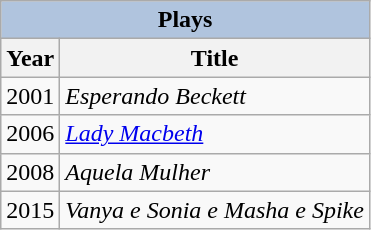<table class="wikitable">
<tr>
<th colspan="5" style="background: LightSteelBlue;">Plays</th>
</tr>
<tr>
<th>Year</th>
<th>Title</th>
</tr>
<tr>
<td>2001</td>
<td><em>Esperando Beckett</em></td>
</tr>
<tr>
<td>2006</td>
<td><em><a href='#'>Lady Macbeth</a></em></td>
</tr>
<tr>
<td>2008</td>
<td><em>Aquela Mulher</em></td>
</tr>
<tr>
<td>2015</td>
<td><em>Vanya e Sonia e Masha e Spike</em></td>
</tr>
</table>
